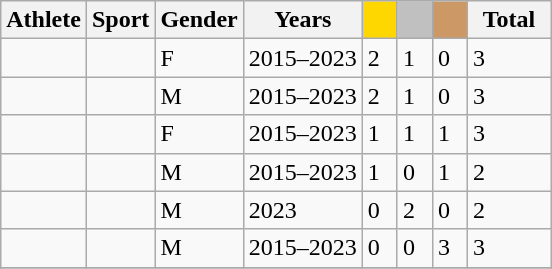<table class="wikitable sortable">
<tr>
<th>Athlete</th>
<th>Sport</th>
<th>Gender</th>
<th>Years</th>
<th style="background-color:gold; width:1.0em; font-weight:bold;"></th>
<th style="background-color:silver; width:1.0em; font-weight:bold;"></th>
<th style="background-color:#cc9966; width:1.0em; font-weight:bold;"></th>
<th style="width:3.0em;">Total</th>
</tr>
<tr>
<td></td>
<td></td>
<td>F</td>
<td>2015–2023</td>
<td>2</td>
<td>1</td>
<td>0</td>
<td>3</td>
</tr>
<tr>
<td></td>
<td></td>
<td>M</td>
<td>2015–2023</td>
<td>2</td>
<td>1</td>
<td>0</td>
<td>3</td>
</tr>
<tr>
<td></td>
<td></td>
<td>F</td>
<td>2015–2023</td>
<td>1</td>
<td>1</td>
<td>1</td>
<td>3</td>
</tr>
<tr>
<td></td>
<td></td>
<td>M</td>
<td>2015–2023</td>
<td>1</td>
<td>0</td>
<td>1</td>
<td>2</td>
</tr>
<tr>
<td></td>
<td></td>
<td>M</td>
<td>2023</td>
<td>0</td>
<td>2</td>
<td>0</td>
<td>2</td>
</tr>
<tr>
<td></td>
<td></td>
<td>M</td>
<td>2015–2023</td>
<td>0</td>
<td>0</td>
<td>3</td>
<td>3</td>
</tr>
<tr>
</tr>
</table>
